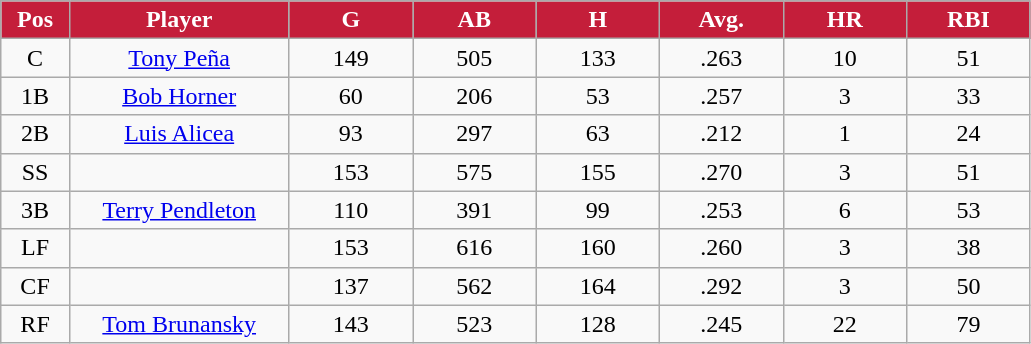<table class="wikitable sortable">
<tr>
<th style="background:#c41e3a;color:white;" width="5%">Pos</th>
<th style="background:#c41e3a;color:white;" width="16%">Player</th>
<th style="background:#c41e3a;color:white;" width="9%">G</th>
<th style="background:#c41e3a;color:white;" width="9%">AB</th>
<th style="background:#c41e3a;color:white;" width="9%">H</th>
<th style="background:#c41e3a;color:white;" width="9%">Avg.</th>
<th style="background:#c41e3a;color:white;" width="9%">HR</th>
<th style="background:#c41e3a;color:white;" width="9%">RBI</th>
</tr>
<tr align="center">
<td>C</td>
<td><a href='#'>Tony Peña</a></td>
<td>149</td>
<td>505</td>
<td>133</td>
<td>.263</td>
<td>10</td>
<td>51</td>
</tr>
<tr align=center>
<td>1B</td>
<td><a href='#'>Bob Horner</a></td>
<td>60</td>
<td>206</td>
<td>53</td>
<td>.257</td>
<td>3</td>
<td>33</td>
</tr>
<tr align=center>
<td>2B</td>
<td><a href='#'>Luis Alicea</a></td>
<td>93</td>
<td>297</td>
<td>63</td>
<td>.212</td>
<td>1</td>
<td>24</td>
</tr>
<tr align=center>
<td>SS</td>
<td></td>
<td>153</td>
<td>575</td>
<td>155</td>
<td>.270</td>
<td>3</td>
<td>51</td>
</tr>
<tr align="center">
<td>3B</td>
<td><a href='#'>Terry Pendleton</a></td>
<td>110</td>
<td>391</td>
<td>99</td>
<td>.253</td>
<td>6</td>
<td>53</td>
</tr>
<tr align=center>
<td>LF</td>
<td></td>
<td>153</td>
<td>616</td>
<td>160</td>
<td>.260</td>
<td>3</td>
<td>38</td>
</tr>
<tr align="center">
<td>CF</td>
<td></td>
<td>137</td>
<td>562</td>
<td>164</td>
<td>.292</td>
<td>3</td>
<td>50</td>
</tr>
<tr align="center">
<td>RF</td>
<td><a href='#'>Tom Brunansky</a></td>
<td>143</td>
<td>523</td>
<td>128</td>
<td>.245</td>
<td>22</td>
<td>79</td>
</tr>
</table>
